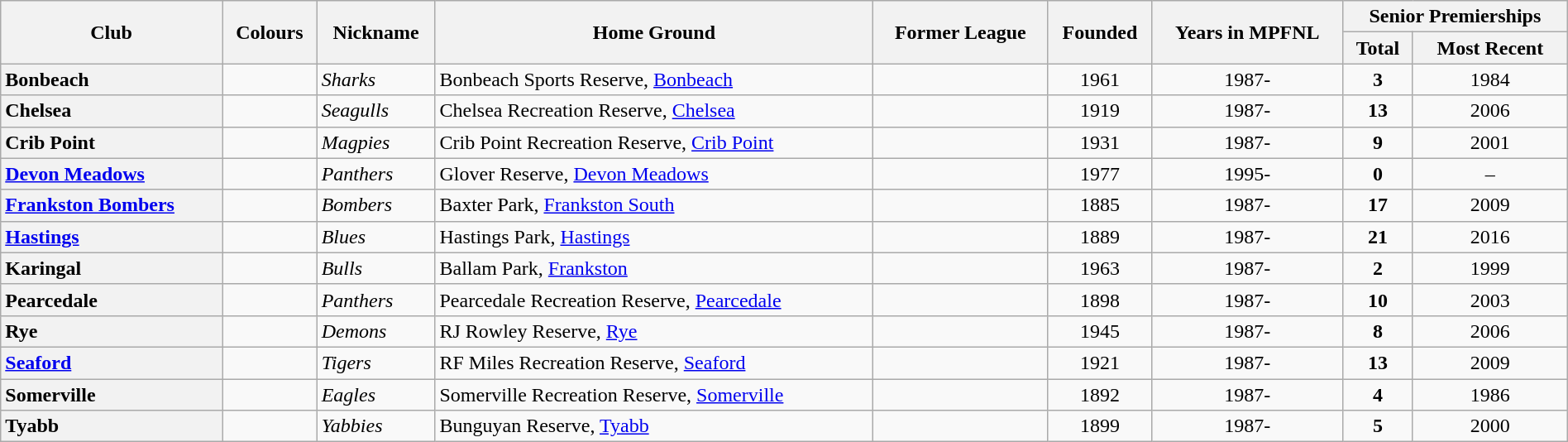<table class="wikitable sortable" style="text-align:center; width:100%">
<tr>
<th rowspan="2">Club</th>
<th rowspan="2">Colours</th>
<th rowspan="2">Nickname</th>
<th rowspan="2">Home Ground</th>
<th rowspan="2">Former League</th>
<th rowspan="2">Founded</th>
<th rowspan="2">Years in MPFNL</th>
<th colspan="2">Senior Premierships</th>
</tr>
<tr>
<th>Total</th>
<th>Most Recent</th>
</tr>
<tr>
<th style="text-align:left">Bonbeach</th>
<td></td>
<td align="left"><em>Sharks</em></td>
<td align="left">Bonbeach Sports Reserve, <a href='#'>Bonbeach</a></td>
<td align="center"></td>
<td align="center">1961</td>
<td>1987-</td>
<td align="center"><strong>3</strong></td>
<td>1984</td>
</tr>
<tr>
<th style="text-align:left">Chelsea</th>
<td></td>
<td align="left"><em>Seagulls</em></td>
<td align="left">Chelsea Recreation Reserve, <a href='#'>Chelsea</a></td>
<td align="center"></td>
<td align="center">1919</td>
<td>1987-</td>
<td align="center"><strong>13</strong></td>
<td>2006</td>
</tr>
<tr>
<th style="text-align:left">Crib Point</th>
<td></td>
<td align="left"><em>Magpies</em></td>
<td align="left">Crib Point Recreation Reserve, <a href='#'>Crib Point</a></td>
<td align="center"></td>
<td align="center">1931</td>
<td>1987-</td>
<td align="center"><strong>9</strong></td>
<td>2001</td>
</tr>
<tr>
<th style="text-align:left"><a href='#'>Devon Meadows</a></th>
<td></td>
<td align="left"><em>Panthers</em></td>
<td align="left">Glover Reserve, <a href='#'>Devon Meadows</a></td>
<td align="center"></td>
<td align="center">1977</td>
<td>1995-</td>
<td align="center"><strong>0</strong></td>
<td>–</td>
</tr>
<tr>
<th style="text-align:left"><a href='#'>Frankston Bombers</a></th>
<td></td>
<td align="left"><em>Bombers</em></td>
<td align="left">Baxter Park, <a href='#'>Frankston South</a></td>
<td></td>
<td>1885</td>
<td>1987-</td>
<td align="center"><strong>17</strong></td>
<td>2009</td>
</tr>
<tr>
<th style="text-align:left"><a href='#'>Hastings</a></th>
<td></td>
<td align="left"><em>Blues</em></td>
<td align="left">Hastings Park, <a href='#'>Hastings</a></td>
<td align="center"></td>
<td align="center">1889</td>
<td>1987-</td>
<td align="center"><strong>21</strong></td>
<td>2016</td>
</tr>
<tr>
<th style="text-align:left">Karingal</th>
<td></td>
<td align="left"><em>Bulls</em></td>
<td align="left">Ballam Park, <a href='#'>Frankston</a></td>
<td align="center"></td>
<td align="center">1963</td>
<td>1987-</td>
<td align="center"><strong>2</strong></td>
<td>1999</td>
</tr>
<tr>
<th style="text-align:left">Pearcedale</th>
<td></td>
<td align="left"><em>Panthers</em></td>
<td align="left">Pearcedale Recreation Reserve, <a href='#'>Pearcedale</a></td>
<td align="center"></td>
<td align="center">1898</td>
<td>1987-</td>
<td align="center"><strong>10</strong></td>
<td>2003</td>
</tr>
<tr>
<th style="text-align:left">Rye</th>
<td></td>
<td align="left"><em>Demons</em></td>
<td align="left">RJ Rowley Reserve, <a href='#'>Rye</a></td>
<td align="center"></td>
<td align="center">1945</td>
<td>1987-</td>
<td align="center"><strong>8</strong></td>
<td>2006</td>
</tr>
<tr>
<th style="text-align:left"><a href='#'>Seaford</a></th>
<td></td>
<td align="left"><em>Tigers</em></td>
<td align="left">RF Miles Recreation Reserve, <a href='#'>Seaford</a></td>
<td align="center"></td>
<td align="center">1921</td>
<td>1987-</td>
<td align="center"><strong>13</strong></td>
<td>2009</td>
</tr>
<tr>
<th style="text-align:left">Somerville</th>
<td></td>
<td align="left"><em>Eagles</em></td>
<td align="left">Somerville Recreation Reserve, <a href='#'>Somerville</a></td>
<td align="center"></td>
<td align="center">1892</td>
<td>1987-</td>
<td align="center"><strong>4</strong></td>
<td>1986</td>
</tr>
<tr>
<th style="text-align:left">Tyabb</th>
<td></td>
<td align="left"><em>Yabbies</em></td>
<td align="left">Bunguyan Reserve, <a href='#'>Tyabb</a></td>
<td align="center"></td>
<td align="center">1899</td>
<td>1987-</td>
<td align="center"><strong>5</strong></td>
<td>2000</td>
</tr>
</table>
